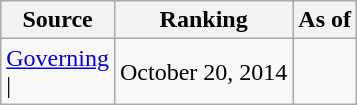<table class="wikitable" style="text-align:center">
<tr>
<th>Source</th>
<th>Ranking</th>
<th>As of</th>
</tr>
<tr>
<td align=left><a href='#'>Governing</a><br>| </td>
<td>October 20, 2014</td>
</tr>
</table>
